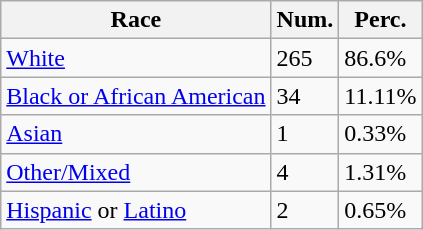<table class="wikitable">
<tr>
<th>Race</th>
<th>Num.</th>
<th>Perc.</th>
</tr>
<tr>
<td><a href='#'>White</a></td>
<td>265</td>
<td>86.6%</td>
</tr>
<tr>
<td><a href='#'>Black or African American</a></td>
<td>34</td>
<td>11.11%</td>
</tr>
<tr>
<td><a href='#'>Asian</a></td>
<td>1</td>
<td>0.33%</td>
</tr>
<tr>
<td><a href='#'>Other/Mixed</a></td>
<td>4</td>
<td>1.31%</td>
</tr>
<tr>
<td><a href='#'>Hispanic</a> or <a href='#'>Latino</a></td>
<td>2</td>
<td>0.65%</td>
</tr>
</table>
